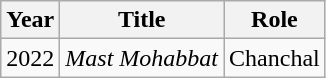<table class="wikitable sortable plainrowheaders">
<tr style="text-align:center;">
<th scope="col">Year</th>
<th scope="col">Title</th>
<th scope="col">Role</th>
</tr>
<tr>
<td>2022</td>
<td><em>Mast Mohabbat</em></td>
<td>Chanchal</td>
</tr>
</table>
